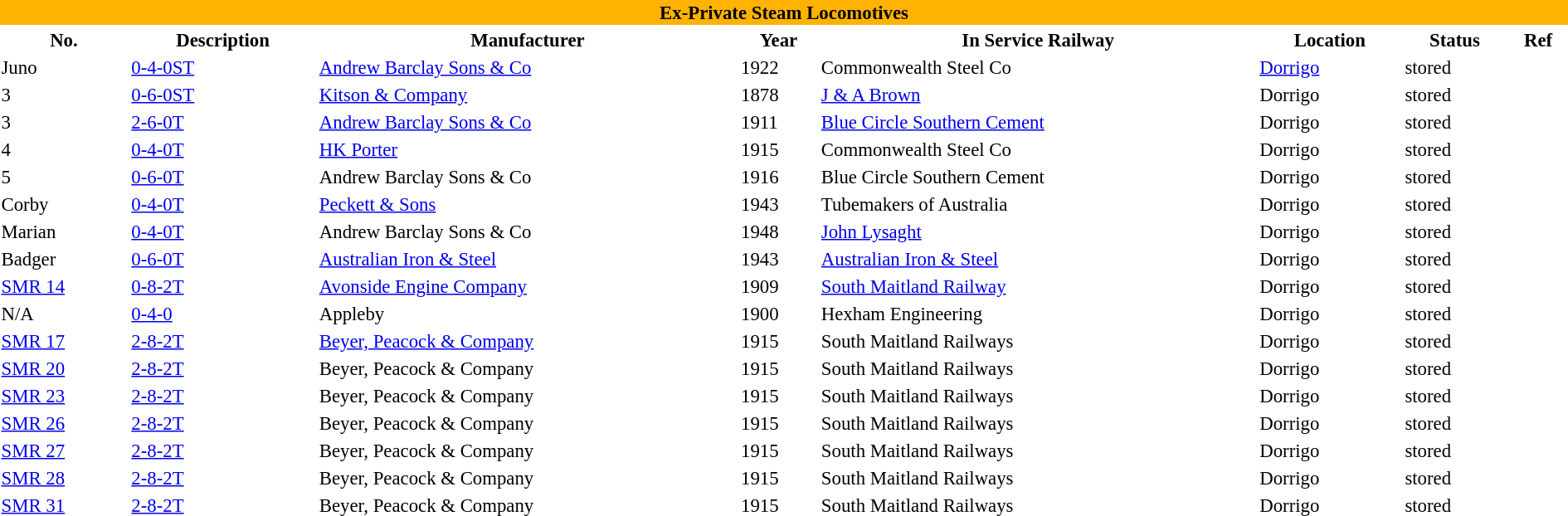<table class="toccolours" style="width: 100%; font-size:95%;">
<tr>
<th colspan="9" bgcolor="#FFB300">Ex-Private Steam Locomotives</th>
</tr>
<tr>
<th>No.</th>
<th>Description</th>
<th>Manufacturer</th>
<th>Year</th>
<th>In Service Railway</th>
<th>Location</th>
<th>Status</th>
<th>Ref</th>
</tr>
<tr -style="background:#E5E5FF">
<td>Juno</td>
<td><a href='#'>0-4-0ST</a></td>
<td><a href='#'>Andrew Barclay Sons & Co</a></td>
<td>1922</td>
<td>Commonwealth  Steel Co</td>
<td><a href='#'>Dorrigo</a></td>
<td>stored</td>
<td></td>
</tr>
<tr>
<td>3</td>
<td><a href='#'>0-6-0ST</a></td>
<td><a href='#'>Kitson & Company</a></td>
<td>1878</td>
<td><a href='#'>J & A Brown</a></td>
<td>Dorrigo</td>
<td>stored</td>
<td></td>
</tr>
<tr -style="background:#E5E5FF">
<td>3</td>
<td><a href='#'>2-6-0T</a></td>
<td><a href='#'>Andrew Barclay Sons & Co</a></td>
<td>1911</td>
<td><a href='#'>Blue Circle Southern Cement</a></td>
<td>Dorrigo</td>
<td>stored</td>
<td></td>
</tr>
<tr>
<td>4</td>
<td><a href='#'>0-4-0T</a></td>
<td><a href='#'>HK Porter</a></td>
<td>1915</td>
<td>Commonwealth Steel Co</td>
<td>Dorrigo</td>
<td>stored</td>
<td></td>
</tr>
<tr -style="background:#E5E5FF">
<td>5</td>
<td><a href='#'>0-6-0T</a></td>
<td>Andrew Barclay Sons & Co</td>
<td>1916</td>
<td>Blue Circle Southern Cement</td>
<td>Dorrigo</td>
<td>stored</td>
<td></td>
</tr>
<tr>
<td>Corby</td>
<td><a href='#'>0-4-0T</a></td>
<td><a href='#'>Peckett & Sons</a></td>
<td>1943</td>
<td>Tubemakers of Australia</td>
<td>Dorrigo</td>
<td>stored</td>
<td></td>
</tr>
<tr -style="background:#E5E5FF">
<td>Marian</td>
<td><a href='#'>0-4-0T</a></td>
<td>Andrew Barclay Sons & Co</td>
<td>1948</td>
<td><a href='#'>John Lysaght</a></td>
<td>Dorrigo</td>
<td>stored</td>
<td></td>
</tr>
<tr>
<td>Badger</td>
<td><a href='#'>0-6-0T</a></td>
<td><a href='#'>Australian Iron & Steel</a></td>
<td>1943</td>
<td><a href='#'>Australian Iron & Steel</a></td>
<td>Dorrigo</td>
<td>stored</td>
<td></td>
</tr>
<tr -style="background:#E5E5FF">
<td><a href='#'>SMR 14</a></td>
<td><a href='#'>0-8-2T</a></td>
<td><a href='#'>Avonside Engine Company</a></td>
<td>1909</td>
<td><a href='#'>South Maitland Railway</a></td>
<td>Dorrigo</td>
<td>stored</td>
<td></td>
</tr>
<tr>
<td>N/A</td>
<td><a href='#'>0-4-0</a></td>
<td>Appleby</td>
<td>1900</td>
<td>Hexham Engineering</td>
<td>Dorrigo</td>
<td>stored</td>
<td></td>
</tr>
<tr -style="background:#E5E5FF">
<td><a href='#'>SMR 17</a></td>
<td><a href='#'>2-8-2T</a></td>
<td><a href='#'>Beyer, Peacock & Company</a></td>
<td>1915</td>
<td>South Maitland Railways</td>
<td>Dorrigo</td>
<td>stored</td>
<td></td>
</tr>
<tr>
<td><a href='#'>SMR 20</a></td>
<td><a href='#'>2-8-2T</a></td>
<td>Beyer, Peacock & Company</td>
<td>1915</td>
<td>South Maitland Railways</td>
<td>Dorrigo</td>
<td>stored</td>
<td></td>
</tr>
<tr -style="background:#E5E5FF">
<td><a href='#'>SMR 23</a></td>
<td><a href='#'>2-8-2T</a></td>
<td>Beyer, Peacock & Company</td>
<td>1915</td>
<td>South Maitland Railways</td>
<td>Dorrigo</td>
<td>stored</td>
<td></td>
</tr>
<tr>
<td><a href='#'>SMR 26</a></td>
<td><a href='#'>2-8-2T</a></td>
<td>Beyer, Peacock & Company</td>
<td>1915</td>
<td>South Maitland Railways</td>
<td>Dorrigo</td>
<td>stored</td>
<td></td>
</tr>
<tr -style="background:#E5E5FF">
<td><a href='#'>SMR 27</a></td>
<td><a href='#'>2-8-2T</a></td>
<td>Beyer, Peacock & Company</td>
<td>1915</td>
<td>South Maitland Railways</td>
<td>Dorrigo</td>
<td>stored</td>
<td></td>
</tr>
<tr>
<td><a href='#'>SMR 28</a></td>
<td><a href='#'>2-8-2T</a></td>
<td>Beyer, Peacock & Company</td>
<td>1915</td>
<td>South Maitland Railways</td>
<td>Dorrigo</td>
<td>stored</td>
<td></td>
</tr>
<tr -style="background:#E5E5FF">
<td><a href='#'>SMR 31</a></td>
<td><a href='#'>2-8-2T</a></td>
<td>Beyer, Peacock & Company</td>
<td>1915</td>
<td>South Maitland Railways</td>
<td>Dorrigo</td>
<td>stored</td>
<td></td>
</tr>
</table>
